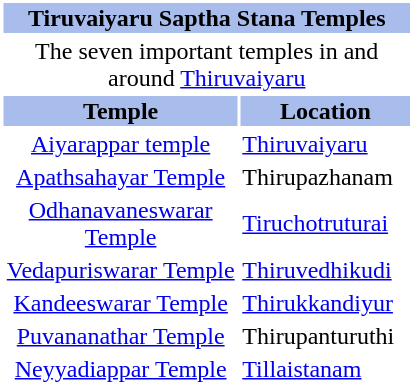<table style="clear:right; float:right; background:#ffffff; margin: 0 0 0.5em 1em;" class="toccolours" width="275" font-size : "90%">
<tr>
<th style="background:#A8BDEC;text-align:center;" colspan="2">  <strong>Tiruvaiyaru Saptha Stana Temples</strong>  </th>
</tr>
<tr>
<td style="text-align:center;" colspan="2">The seven important temples in and around <a href='#'>Thiruvaiyaru</a></td>
</tr>
<tr>
<td style="text-align:center;background:#A8BDEC"><strong>Temple</strong></td>
<td style="text-align:center;background:#A8BDEC"><strong>Location</strong></td>
</tr>
<tr>
<td style="text-align:center;"><a href='#'>Aiyarappar temple</a></td>
<td><a href='#'>Thiruvaiyaru</a></td>
</tr>
<tr>
<td style="text-align:center;"><a href='#'>Apathsahayar Temple</a></td>
<td>Thirupazhanam</td>
</tr>
<tr>
<td style="text-align:center;"><a href='#'>Odhanavaneswarar Temple</a></td>
<td><a href='#'>Tiruchotruturai</a></td>
</tr>
<tr>
<td style="text-align:center;"><a href='#'>Vedapuriswarar Temple</a></td>
<td><a href='#'>Thiruvedhikudi</a></td>
</tr>
<tr>
<td style="text-align:center;"><a href='#'>Kandeeswarar Temple</a></td>
<td><a href='#'>Thirukkandiyur</a></td>
</tr>
<tr>
<td style="text-align:center;"><a href='#'>Puvananathar Temple</a></td>
<td>Thirupanturuthi</td>
</tr>
<tr>
<td style="text-align:center;"><a href='#'>Neyyadiappar Temple</a></td>
<td><a href='#'>Tillaistanam</a></td>
</tr>
<tr>
</tr>
</table>
